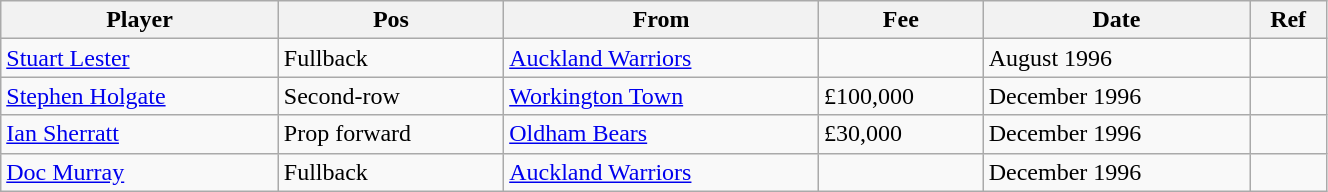<table class="wikitable" style="text-align:center; width:70%; text-align:left">
<tr>
<th><strong>Player</strong></th>
<th><strong>Pos</strong></th>
<th><strong>From</strong></th>
<th><strong>Fee</strong></th>
<th><strong>Date</strong></th>
<th><strong>Ref</strong></th>
</tr>
<tr --->
<td><a href='#'>Stuart Lester</a></td>
<td>Fullback</td>
<td><a href='#'>Auckland Warriors</a></td>
<td></td>
<td>August 1996</td>
<td></td>
</tr>
<tr --->
<td><a href='#'>Stephen Holgate</a></td>
<td>Second-row</td>
<td><a href='#'>Workington Town</a></td>
<td>£100,000</td>
<td>December 1996</td>
<td></td>
</tr>
<tr --->
<td><a href='#'>Ian Sherratt</a></td>
<td>Prop forward</td>
<td><a href='#'>Oldham Bears</a></td>
<td>£30,000</td>
<td>December 1996</td>
<td></td>
</tr>
<tr --->
<td><a href='#'>Doc Murray</a></td>
<td>Fullback</td>
<td><a href='#'>Auckland Warriors</a></td>
<td></td>
<td>December 1996</td>
<td></td>
</tr>
</table>
